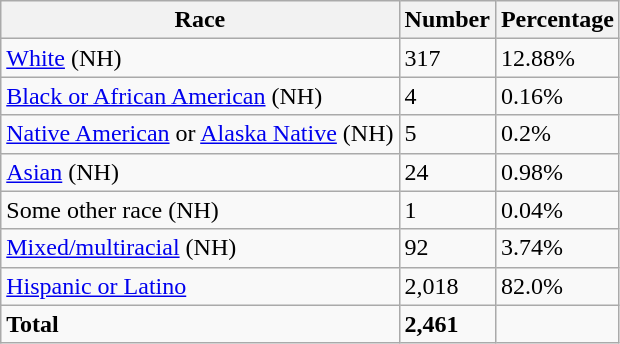<table class="wikitable">
<tr>
<th>Race</th>
<th>Number</th>
<th>Percentage</th>
</tr>
<tr>
<td><a href='#'>White</a> (NH)</td>
<td>317</td>
<td>12.88%</td>
</tr>
<tr>
<td><a href='#'>Black or African American</a> (NH)</td>
<td>4</td>
<td>0.16%</td>
</tr>
<tr>
<td><a href='#'>Native American</a> or <a href='#'>Alaska Native</a> (NH)</td>
<td>5</td>
<td>0.2%</td>
</tr>
<tr>
<td><a href='#'>Asian</a> (NH)</td>
<td>24</td>
<td>0.98%</td>
</tr>
<tr>
<td>Some other race (NH)</td>
<td>1</td>
<td>0.04%</td>
</tr>
<tr>
<td><a href='#'>Mixed/multiracial</a> (NH)</td>
<td>92</td>
<td>3.74%</td>
</tr>
<tr>
<td><a href='#'>Hispanic or Latino</a></td>
<td>2,018</td>
<td>82.0%</td>
</tr>
<tr>
<td><strong>Total</strong></td>
<td><strong>2,461</strong></td>
<td></td>
</tr>
</table>
